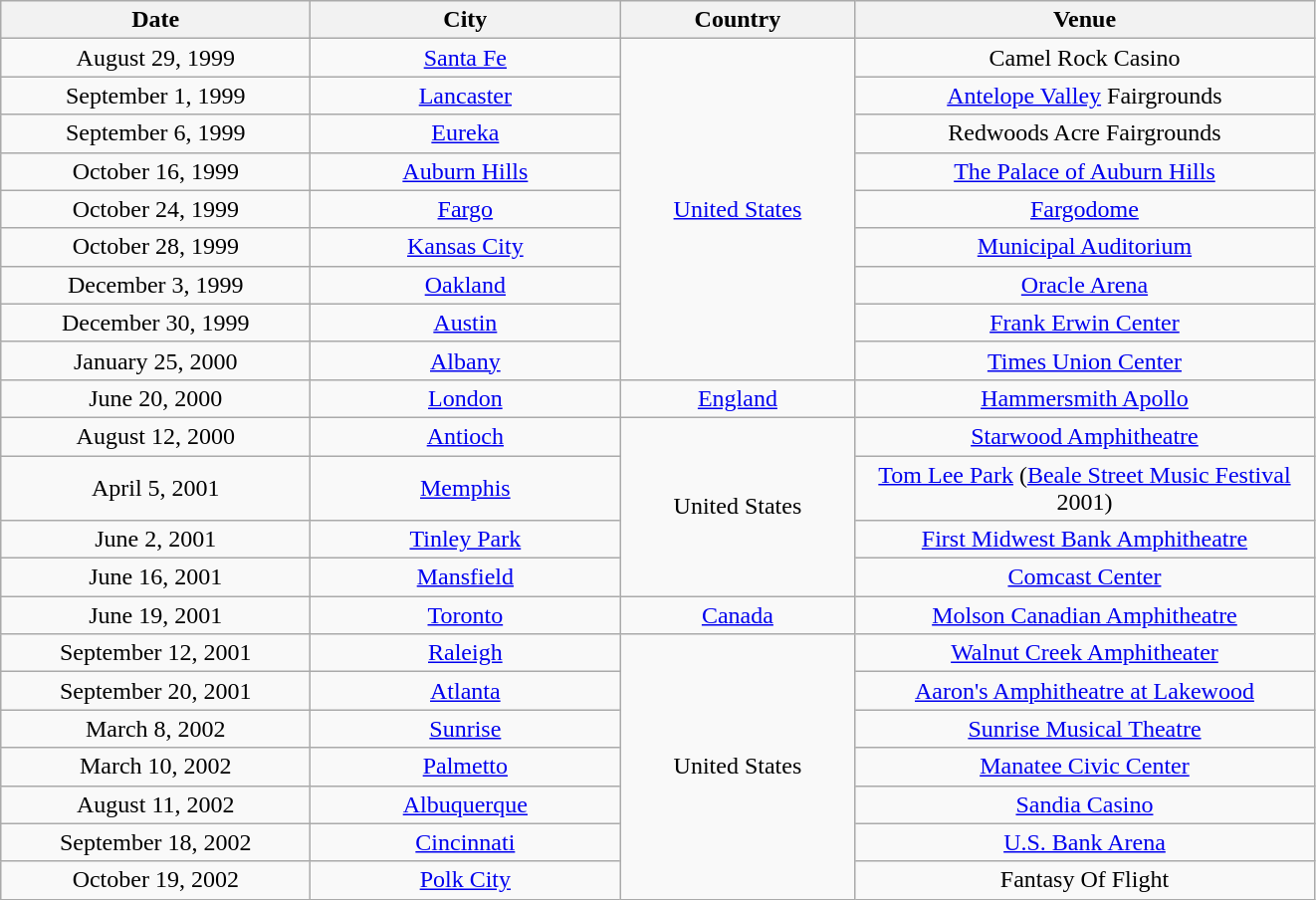<table class="wikitable" style="text-align:center;">
<tr>
<th width="200">Date</th>
<th width="200">City</th>
<th width="150">Country</th>
<th width="300">Venue</th>
</tr>
<tr>
<td>August 29, 1999</td>
<td><a href='#'>Santa Fe</a></td>
<td rowspan="9"><a href='#'>United States</a></td>
<td>Camel Rock Casino</td>
</tr>
<tr>
<td>September 1, 1999</td>
<td><a href='#'>Lancaster</a></td>
<td><a href='#'>Antelope Valley</a> Fairgrounds</td>
</tr>
<tr>
<td>September 6, 1999</td>
<td><a href='#'>Eureka</a></td>
<td>Redwoods Acre Fairgrounds</td>
</tr>
<tr>
<td>October 16, 1999</td>
<td><a href='#'>Auburn Hills</a></td>
<td><a href='#'>The Palace of Auburn Hills</a></td>
</tr>
<tr>
<td>October 24, 1999</td>
<td><a href='#'>Fargo</a></td>
<td><a href='#'>Fargodome</a></td>
</tr>
<tr>
<td>October 28, 1999</td>
<td><a href='#'>Kansas City</a></td>
<td><a href='#'>Municipal Auditorium</a></td>
</tr>
<tr>
<td>December 3, 1999</td>
<td><a href='#'>Oakland</a></td>
<td><a href='#'>Oracle Arena</a></td>
</tr>
<tr>
<td>December 30, 1999</td>
<td><a href='#'>Austin</a></td>
<td><a href='#'>Frank Erwin Center</a></td>
</tr>
<tr>
<td>January 25, 2000</td>
<td><a href='#'>Albany</a></td>
<td><a href='#'>Times Union Center</a></td>
</tr>
<tr>
<td>June 20, 2000</td>
<td><a href='#'>London</a></td>
<td><a href='#'>England</a></td>
<td><a href='#'>Hammersmith Apollo</a></td>
</tr>
<tr>
<td>August 12, 2000</td>
<td><a href='#'>Antioch</a></td>
<td rowspan="4">United States</td>
<td><a href='#'>Starwood Amphitheatre</a></td>
</tr>
<tr>
<td>April 5, 2001</td>
<td><a href='#'>Memphis</a></td>
<td><a href='#'>Tom Lee Park</a> (<a href='#'>Beale Street Music Festival</a> 2001)</td>
</tr>
<tr>
<td>June 2, 2001</td>
<td><a href='#'>Tinley Park</a></td>
<td><a href='#'>First Midwest Bank Amphitheatre</a></td>
</tr>
<tr>
<td>June 16, 2001</td>
<td><a href='#'>Mansfield</a></td>
<td><a href='#'>Comcast Center</a></td>
</tr>
<tr>
<td>June 19, 2001</td>
<td><a href='#'>Toronto</a></td>
<td><a href='#'>Canada</a></td>
<td><a href='#'>Molson Canadian Amphitheatre</a></td>
</tr>
<tr>
<td>September 12, 2001</td>
<td><a href='#'>Raleigh</a></td>
<td rowspan="7">United States</td>
<td><a href='#'>Walnut Creek Amphitheater</a></td>
</tr>
<tr>
<td>September 20, 2001</td>
<td><a href='#'>Atlanta</a></td>
<td><a href='#'>Aaron's Amphitheatre at Lakewood</a></td>
</tr>
<tr>
<td>March 8, 2002</td>
<td><a href='#'>Sunrise</a></td>
<td><a href='#'>Sunrise Musical Theatre</a></td>
</tr>
<tr>
<td>March 10, 2002</td>
<td><a href='#'>Palmetto</a></td>
<td><a href='#'>Manatee Civic Center</a></td>
</tr>
<tr>
<td>August 11, 2002</td>
<td><a href='#'>Albuquerque</a></td>
<td><a href='#'>Sandia Casino</a></td>
</tr>
<tr>
<td>September 18, 2002</td>
<td><a href='#'>Cincinnati</a></td>
<td><a href='#'>U.S. Bank Arena</a></td>
</tr>
<tr>
<td>October 19, 2002</td>
<td><a href='#'>Polk City</a></td>
<td>Fantasy Of Flight</td>
</tr>
</table>
